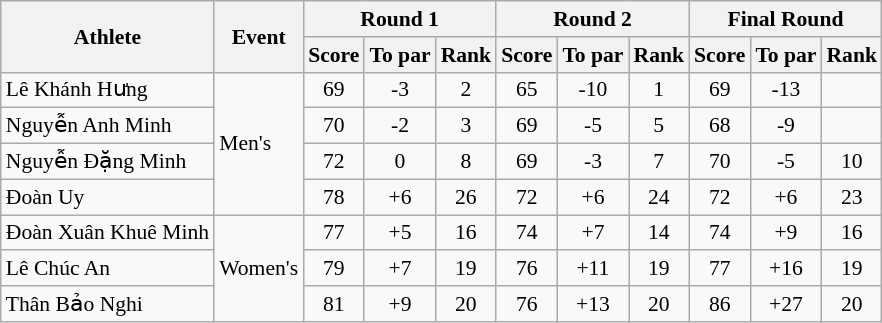<table class="wikitable" style="font-size: 90%">
<tr>
<th rowspan="2">Athlete</th>
<th rowspan="2">Event</th>
<th colspan="3">Round 1</th>
<th colspan="3">Round 2</th>
<th colspan="3">Final Round</th>
</tr>
<tr>
<th>Score</th>
<th>To par</th>
<th>Rank</th>
<th>Score</th>
<th>To par</th>
<th>Rank</th>
<th>Score</th>
<th>To par</th>
<th>Rank</th>
</tr>
<tr align="center">
<td align="left">Lê Khánh Hưng</td>
<td align="left" rowspan="4">Men's</td>
<td>69</td>
<td>-3</td>
<td>2</td>
<td>65</td>
<td>-10</td>
<td>1</td>
<td>69</td>
<td>-13</td>
<td></td>
</tr>
<tr align="center">
<td align="left">Nguyễn Anh Minh</td>
<td>70</td>
<td>-2</td>
<td>3</td>
<td>69</td>
<td>-5</td>
<td>5</td>
<td>68</td>
<td>-9</td>
<td></td>
</tr>
<tr align="center">
<td align="left">Nguyễn Đặng Minh</td>
<td>72</td>
<td>0</td>
<td>8</td>
<td>69</td>
<td>-3</td>
<td>7</td>
<td>70</td>
<td>-5</td>
<td>10</td>
</tr>
<tr align="center">
<td align="left">Đoàn Uy</td>
<td>78</td>
<td>+6</td>
<td>26</td>
<td>72</td>
<td>+6</td>
<td>24</td>
<td>72</td>
<td>+6</td>
<td>23</td>
</tr>
<tr align="center">
<td align="left">Đoàn Xuân Khuê Minh</td>
<td align="left" rowspan="3">Women's</td>
<td>77</td>
<td>+5</td>
<td>16</td>
<td>74</td>
<td>+7</td>
<td>14</td>
<td>74</td>
<td>+9</td>
<td>16</td>
</tr>
<tr align="center">
<td align="left">Lê Chúc An</td>
<td>79</td>
<td>+7</td>
<td>19</td>
<td>76</td>
<td>+11</td>
<td>19</td>
<td>77</td>
<td>+16</td>
<td>19</td>
</tr>
<tr align="center">
<td align="left">Thân Bảo Nghi</td>
<td>81</td>
<td>+9</td>
<td>20</td>
<td>76</td>
<td>+13</td>
<td>20</td>
<td>86</td>
<td>+27</td>
<td>20</td>
</tr>
</table>
